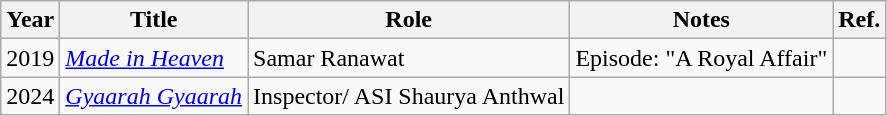<table class="wikitable sortable">
<tr>
<th>Year</th>
<th>Title</th>
<th>Role</th>
<th>Notes</th>
<th class="unsortable">Ref.</th>
</tr>
<tr>
<td>2019</td>
<td><em><a href='#'>Made in Heaven</a></em></td>
<td>Samar Ranawat</td>
<td>Episode: "A Royal Affair"</td>
<td></td>
</tr>
<tr>
<td>2024</td>
<td><em><a href='#'>Gyaarah Gyaarah</a></em></td>
<td>Inspector/ ASI Shaurya Anthwal</td>
<td></td>
<td></td>
</tr>
</table>
